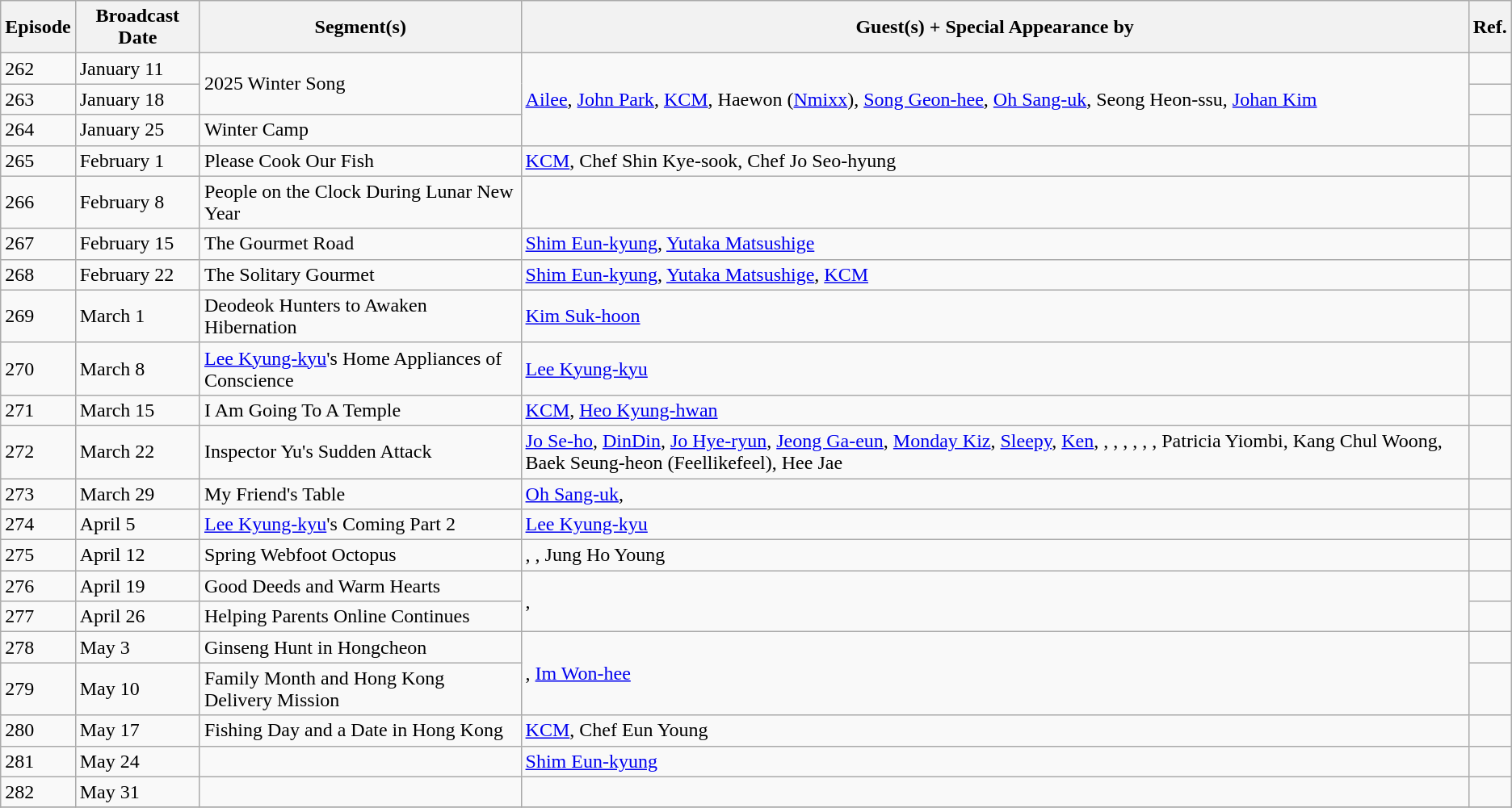<table class="wikitable">
<tr>
<th>Episode</th>
<th>Broadcast Date</th>
<th>Segment(s)</th>
<th>Guest(s) + Special Appearance by</th>
<th>Ref.</th>
</tr>
<tr>
<td>262</td>
<td>January 11</td>
<td rowspan="2">2025 Winter Song</td>
<td rowspan="3"><a href='#'>Ailee</a>, <a href='#'>John Park</a>, <a href='#'>KCM</a>, Haewon (<a href='#'>Nmixx</a>), <a href='#'>Song Geon-hee</a>, <a href='#'>Oh Sang-uk</a>, Seong Heon-ssu, <a href='#'>Johan Kim</a></td>
<td></td>
</tr>
<tr>
<td>263</td>
<td>January 18</td>
<td></td>
</tr>
<tr>
<td>264</td>
<td>January 25</td>
<td>Winter Camp</td>
<td></td>
</tr>
<tr>
<td>265</td>
<td>February 1</td>
<td>Please Cook Our Fish</td>
<td><a href='#'>KCM</a>, Chef Shin Kye-sook, Chef Jo Seo-hyung</td>
<td></td>
</tr>
<tr>
<td>266</td>
<td>February 8</td>
<td>People on the Clock During Lunar New Year</td>
<td></td>
<td></td>
</tr>
<tr>
<td>267</td>
<td>February 15</td>
<td>The Gourmet Road</td>
<td><a href='#'>Shim Eun-kyung</a>, <a href='#'>Yutaka Matsushige</a></td>
<td></td>
</tr>
<tr>
<td>268</td>
<td>February 22</td>
<td>The Solitary Gourmet</td>
<td><a href='#'>Shim Eun-kyung</a>, <a href='#'>Yutaka Matsushige</a>, <a href='#'>KCM</a></td>
<td></td>
</tr>
<tr>
<td>269</td>
<td>March 1</td>
<td>Deodeok Hunters to Awaken Hibernation</td>
<td><a href='#'>Kim Suk-hoon</a></td>
<td></td>
</tr>
<tr>
<td>270</td>
<td>March 8</td>
<td><a href='#'>Lee Kyung-kyu</a>'s Home Appliances of Conscience</td>
<td><a href='#'>Lee Kyung-kyu</a></td>
<td></td>
</tr>
<tr>
<td>271</td>
<td>March 15</td>
<td>I Am Going To A Temple</td>
<td><a href='#'>KCM</a>, <a href='#'>Heo Kyung-hwan</a></td>
<td></td>
</tr>
<tr>
<td>272</td>
<td>March 22</td>
<td>Inspector Yu's Sudden Attack</td>
<td><a href='#'>Jo Se-ho</a>, <a href='#'>DinDin</a>, <a href='#'>Jo Hye-ryun</a>, <a href='#'>Jeong Ga-eun</a>, <a href='#'>Monday Kiz</a>, <a href='#'>Sleepy</a>, <a href='#'>Ken</a>, , , , , , , Patricia Yiombi, Kang Chul Woong, Baek Seung-heon (Feellikefeel), Hee Jae</td>
<td></td>
</tr>
<tr>
<td>273</td>
<td>March 29</td>
<td>My Friend's Table</td>
<td><a href='#'>Oh Sang-uk</a>, </td>
<td></td>
</tr>
<tr>
<td>274</td>
<td>April 5</td>
<td><a href='#'>Lee Kyung-kyu</a>'s Coming Part 2</td>
<td><a href='#'>Lee Kyung-kyu</a></td>
<td></td>
</tr>
<tr>
<td>275</td>
<td>April 12</td>
<td>Spring Webfoot Octopus</td>
<td>, , Jung Ho Young</td>
<td></td>
</tr>
<tr>
<td>276</td>
<td>April 19</td>
<td>Good Deeds and Warm Hearts</td>
<td rowspan="2">, </td>
<td></td>
</tr>
<tr>
<td>277</td>
<td>April 26</td>
<td>Helping Parents Online Continues</td>
<td></td>
</tr>
<tr>
<td>278</td>
<td>May 3</td>
<td>Ginseng Hunt in Hongcheon</td>
<td rowspan="2">, <a href='#'>Im Won-hee</a></td>
<td></td>
</tr>
<tr>
<td>279</td>
<td>May 10</td>
<td>Family Month and Hong Kong Delivery Mission</td>
<td></td>
</tr>
<tr>
<td>280</td>
<td>May 17</td>
<td>Fishing Day and a Date in Hong Kong</td>
<td><a href='#'>KCM</a>, Chef Eun Young</td>
<td></td>
</tr>
<tr>
<td>281</td>
<td>May 24</td>
<td></td>
<td><a href='#'>Shim Eun-kyung</a></td>
<td></td>
</tr>
<tr>
<td>282</td>
<td>May 31</td>
<td></td>
<td></td>
<td></td>
</tr>
<tr>
</tr>
</table>
